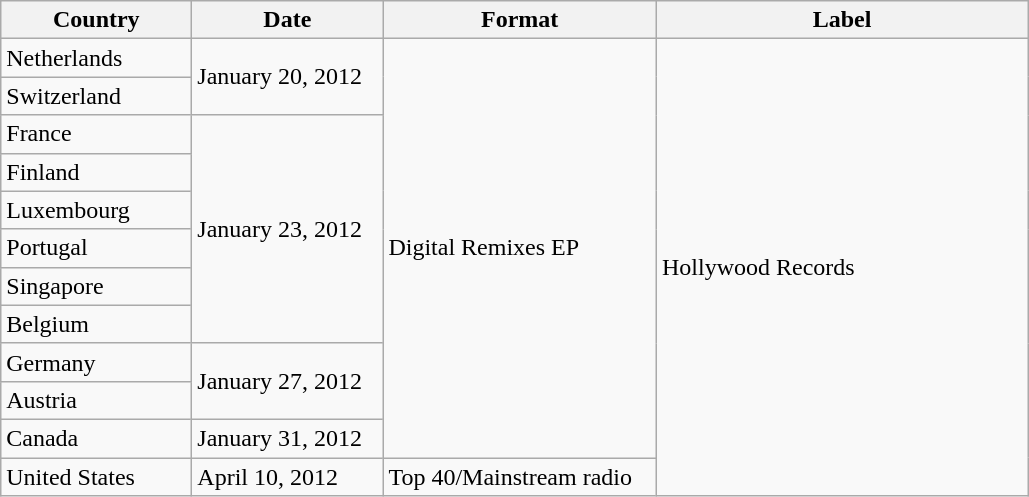<table class="wikitable">
<tr>
<th style="width:120px;">Country</th>
<th style="width:120px;">Date</th>
<th style="width:175px;">Format</th>
<th style="width:240px;">Label</th>
</tr>
<tr>
<td>Netherlands</td>
<td rowspan="2">January 20, 2012</td>
<td rowspan="11">Digital Remixes EP</td>
<td rowspan="12">Hollywood Records</td>
</tr>
<tr>
<td>Switzerland</td>
</tr>
<tr>
<td>France</td>
<td rowspan="6">January 23, 2012</td>
</tr>
<tr>
<td>Finland</td>
</tr>
<tr>
<td>Luxembourg</td>
</tr>
<tr>
<td>Portugal</td>
</tr>
<tr>
<td>Singapore</td>
</tr>
<tr>
<td>Belgium</td>
</tr>
<tr>
<td>Germany</td>
<td rowspan="2">January 27, 2012</td>
</tr>
<tr>
<td>Austria</td>
</tr>
<tr>
<td>Canada</td>
<td>January 31, 2012</td>
</tr>
<tr>
<td>United States</td>
<td>April 10, 2012</td>
<td>Top 40/Mainstream radio</td>
</tr>
</table>
